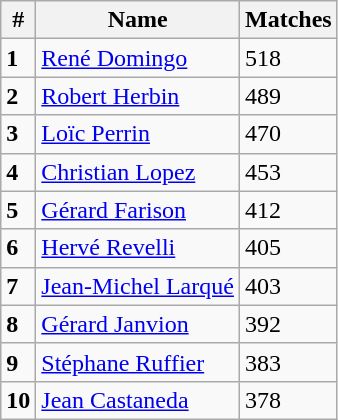<table class="wikitable">
<tr>
<th>#</th>
<th>Name</th>
<th>Matches</th>
</tr>
<tr>
<td><strong>1</strong></td>
<td> <a href='#'>René Domingo</a></td>
<td>518</td>
</tr>
<tr>
<td><strong>2</strong></td>
<td> <a href='#'>Robert Herbin</a></td>
<td>489</td>
</tr>
<tr>
<td><strong>3</strong></td>
<td> <a href='#'>Loïc Perrin</a></td>
<td>470</td>
</tr>
<tr>
<td><strong>4</strong></td>
<td> <a href='#'>Christian Lopez</a></td>
<td>453</td>
</tr>
<tr>
<td><strong>5</strong></td>
<td> <a href='#'>Gérard Farison</a></td>
<td>412</td>
</tr>
<tr>
<td><strong>6</strong></td>
<td> <a href='#'>Hervé Revelli</a></td>
<td>405</td>
</tr>
<tr>
<td><strong>7</strong></td>
<td> <a href='#'>Jean-Michel Larqué</a></td>
<td>403</td>
</tr>
<tr>
<td><strong>8</strong></td>
<td> <a href='#'>Gérard Janvion</a></td>
<td>392</td>
</tr>
<tr>
<td><strong>9</strong></td>
<td> <a href='#'>Stéphane Ruffier</a></td>
<td>383</td>
</tr>
<tr>
<td><strong>10</strong></td>
<td> <a href='#'>Jean Castaneda</a></td>
<td>378</td>
</tr>
</table>
